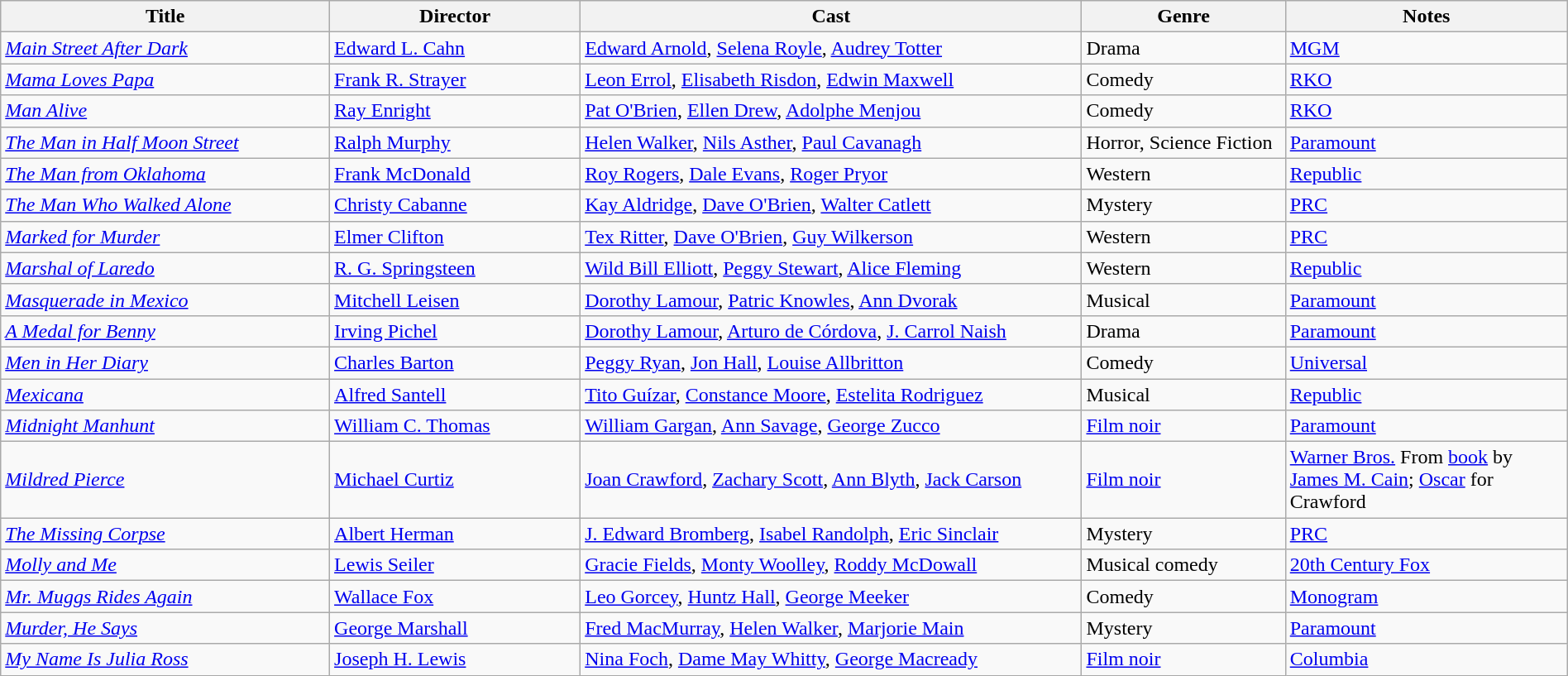<table class="wikitable" style="width:100%;">
<tr>
<th style="width:21%;">Title</th>
<th style="width:16%;">Director</th>
<th style="width:32%;">Cast</th>
<th style="width:13%;">Genre</th>
<th style="width:18%;">Notes</th>
</tr>
<tr>
<td><em><a href='#'>Main Street After Dark</a></em></td>
<td><a href='#'>Edward L. Cahn</a></td>
<td><a href='#'>Edward Arnold</a>, <a href='#'>Selena Royle</a>, <a href='#'>Audrey Totter</a></td>
<td>Drama</td>
<td><a href='#'>MGM</a></td>
</tr>
<tr>
<td><em><a href='#'>Mama Loves Papa</a></em></td>
<td><a href='#'>Frank R. Strayer</a></td>
<td><a href='#'>Leon Errol</a>, <a href='#'>Elisabeth Risdon</a>, <a href='#'>Edwin Maxwell</a></td>
<td>Comedy</td>
<td><a href='#'>RKO</a></td>
</tr>
<tr>
<td><em><a href='#'>Man Alive</a></em></td>
<td><a href='#'>Ray Enright</a></td>
<td><a href='#'>Pat O'Brien</a>, <a href='#'>Ellen Drew</a>, <a href='#'>Adolphe Menjou</a></td>
<td>Comedy</td>
<td><a href='#'>RKO</a></td>
</tr>
<tr>
<td><em><a href='#'>The Man in Half Moon Street</a></em></td>
<td><a href='#'>Ralph Murphy</a></td>
<td><a href='#'>Helen Walker</a>, <a href='#'>Nils Asther</a>, <a href='#'>Paul Cavanagh</a></td>
<td>Horror, Science Fiction</td>
<td><a href='#'>Paramount</a></td>
</tr>
<tr>
<td><em><a href='#'>The Man from Oklahoma</a></em></td>
<td><a href='#'>Frank McDonald</a></td>
<td><a href='#'>Roy Rogers</a>, <a href='#'>Dale Evans</a>, <a href='#'>Roger Pryor</a></td>
<td>Western</td>
<td><a href='#'>Republic</a></td>
</tr>
<tr>
<td><em><a href='#'>The Man Who Walked Alone</a></em></td>
<td><a href='#'>Christy Cabanne</a></td>
<td><a href='#'>Kay Aldridge</a>, <a href='#'>Dave O'Brien</a>, <a href='#'>Walter Catlett</a></td>
<td>Mystery</td>
<td><a href='#'>PRC</a></td>
</tr>
<tr>
<td><em><a href='#'>Marked for Murder</a></em></td>
<td><a href='#'>Elmer Clifton</a></td>
<td><a href='#'>Tex Ritter</a>, <a href='#'>Dave O'Brien</a>, <a href='#'>Guy Wilkerson</a></td>
<td>Western</td>
<td><a href='#'>PRC</a></td>
</tr>
<tr>
<td><em><a href='#'>Marshal of Laredo</a></em></td>
<td><a href='#'>R. G. Springsteen</a></td>
<td><a href='#'>Wild Bill Elliott</a>, <a href='#'>Peggy Stewart</a>, <a href='#'>Alice Fleming</a></td>
<td>Western</td>
<td><a href='#'>Republic</a></td>
</tr>
<tr>
<td><em><a href='#'>Masquerade in Mexico</a></em></td>
<td><a href='#'>Mitchell Leisen</a></td>
<td><a href='#'>Dorothy Lamour</a>, <a href='#'>Patric Knowles</a>, <a href='#'>Ann Dvorak</a></td>
<td>Musical</td>
<td><a href='#'>Paramount</a></td>
</tr>
<tr>
<td><em><a href='#'>A Medal for Benny</a></em></td>
<td><a href='#'>Irving Pichel</a></td>
<td><a href='#'>Dorothy Lamour</a>, <a href='#'>Arturo de Córdova</a>, <a href='#'>J. Carrol Naish</a></td>
<td>Drama</td>
<td><a href='#'>Paramount</a></td>
</tr>
<tr>
<td><em><a href='#'>Men in Her Diary</a></em></td>
<td><a href='#'>Charles Barton</a></td>
<td><a href='#'>Peggy Ryan</a>, <a href='#'>Jon Hall</a>, <a href='#'>Louise Allbritton</a></td>
<td>Comedy</td>
<td><a href='#'>Universal</a></td>
</tr>
<tr>
<td><em><a href='#'>Mexicana</a></em></td>
<td><a href='#'>Alfred Santell</a></td>
<td><a href='#'>Tito Guízar</a>, <a href='#'>Constance Moore</a>, <a href='#'>Estelita Rodriguez</a></td>
<td>Musical</td>
<td><a href='#'>Republic</a></td>
</tr>
<tr>
<td><em><a href='#'>Midnight Manhunt</a></em></td>
<td><a href='#'>William C. Thomas</a></td>
<td><a href='#'>William Gargan</a>, <a href='#'>Ann Savage</a>, <a href='#'>George Zucco</a></td>
<td><a href='#'>Film noir</a></td>
<td><a href='#'>Paramount</a></td>
</tr>
<tr>
<td><em><a href='#'>Mildred Pierce</a></em></td>
<td><a href='#'>Michael Curtiz</a></td>
<td><a href='#'>Joan Crawford</a>, <a href='#'>Zachary Scott</a>, <a href='#'>Ann Blyth</a>, <a href='#'>Jack Carson</a></td>
<td><a href='#'>Film noir</a></td>
<td><a href='#'>Warner Bros.</a> From <a href='#'>book</a> by <a href='#'>James M. Cain</a>; <a href='#'>Oscar</a> for Crawford</td>
</tr>
<tr>
<td><em><a href='#'>The Missing Corpse</a></em></td>
<td><a href='#'>Albert Herman</a></td>
<td><a href='#'>J. Edward Bromberg</a>, <a href='#'>Isabel Randolph</a>, <a href='#'>Eric Sinclair</a></td>
<td>Mystery</td>
<td><a href='#'>PRC</a></td>
</tr>
<tr>
<td><em><a href='#'>Molly and Me</a></em></td>
<td><a href='#'>Lewis Seiler</a></td>
<td><a href='#'>Gracie Fields</a>, <a href='#'>Monty Woolley</a>, <a href='#'>Roddy McDowall</a></td>
<td>Musical comedy</td>
<td><a href='#'>20th Century Fox</a></td>
</tr>
<tr>
<td><em><a href='#'>Mr. Muggs Rides Again</a></em></td>
<td><a href='#'>Wallace Fox</a></td>
<td><a href='#'>Leo Gorcey</a>, <a href='#'>Huntz Hall</a>, <a href='#'>George Meeker</a></td>
<td>Comedy</td>
<td><a href='#'>Monogram</a></td>
</tr>
<tr>
<td><em><a href='#'>Murder, He Says</a></em></td>
<td><a href='#'>George Marshall</a></td>
<td><a href='#'>Fred MacMurray</a>, <a href='#'>Helen Walker</a>, <a href='#'>Marjorie Main</a></td>
<td>Mystery</td>
<td><a href='#'>Paramount</a></td>
</tr>
<tr>
<td><em><a href='#'>My Name Is Julia Ross</a></em></td>
<td><a href='#'>Joseph H. Lewis</a></td>
<td><a href='#'>Nina Foch</a>, <a href='#'>Dame May Whitty</a>, <a href='#'>George Macready</a></td>
<td><a href='#'>Film noir</a></td>
<td><a href='#'>Columbia</a></td>
</tr>
</table>
